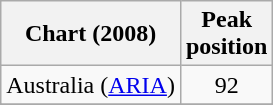<table class="wikitable sortable">
<tr>
<th align="left">Chart (2008)</th>
<th align="center">Peak <br>position</th>
</tr>
<tr>
<td align="left">Australia (<a href='#'>ARIA</a>)</td>
<td align="center">92</td>
</tr>
<tr>
</tr>
<tr>
</tr>
<tr>
</tr>
<tr>
</tr>
<tr>
</tr>
</table>
